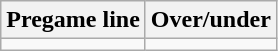<table class="wikitable">
<tr align="center">
<th style=>Pregame line</th>
<th style=>Over/under</th>
</tr>
<tr align="center">
<td></td>
<td></td>
</tr>
</table>
